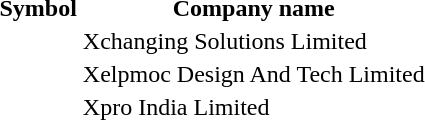<table style="background:transparent;">
<tr>
<th>Symbol</th>
<th>Company name</th>
</tr>
<tr>
<td></td>
<td>Xchanging Solutions Limited</td>
</tr>
<tr>
<td></td>
<td>Xelpmoc Design And Tech Limited</td>
</tr>
<tr>
<td></td>
<td>Xpro India Limited</td>
</tr>
<tr>
</tr>
</table>
